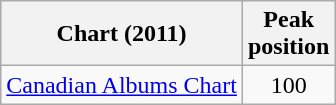<table class="wikitable">
<tr>
<th>Chart (2011)</th>
<th>Peak<br>position</th>
</tr>
<tr>
<td><a href='#'>Canadian Albums Chart</a></td>
<td style="text-align:center;">100</td>
</tr>
</table>
